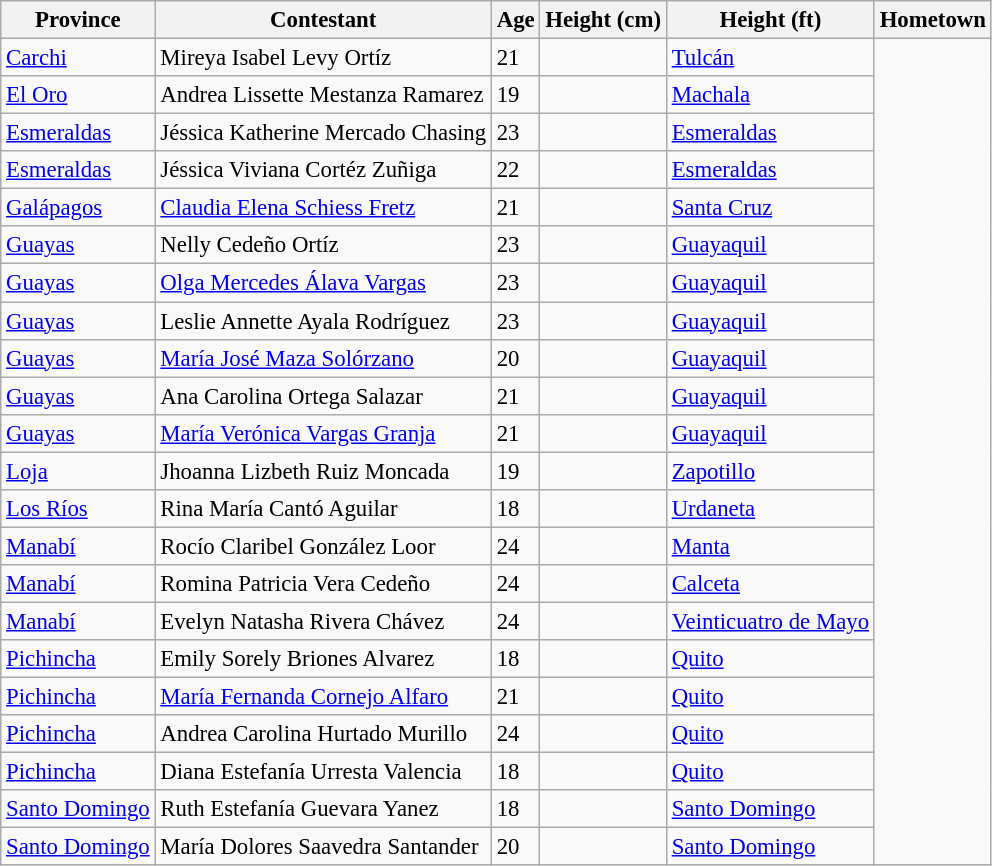<table class="wikitable sortable" style="font-size: 95%;">
<tr>
<th>Province</th>
<th>Contestant</th>
<th>Age</th>
<th>Height (cm)</th>
<th>Height (ft)</th>
<th>Hometown</th>
</tr>
<tr>
<td><a href='#'>Carchi</a></td>
<td>Mireya Isabel Levy Ortíz</td>
<td>21</td>
<td></td>
<td><a href='#'>Tulcán</a></td>
</tr>
<tr>
<td><a href='#'>El Oro</a></td>
<td>Andrea Lissette Mestanza Ramarez</td>
<td>19</td>
<td></td>
<td><a href='#'>Machala</a></td>
</tr>
<tr>
<td><a href='#'>Esmeraldas</a></td>
<td>Jéssica Katherine Mercado Chasing</td>
<td>23</td>
<td></td>
<td><a href='#'>Esmeraldas</a></td>
</tr>
<tr>
<td><a href='#'>Esmeraldas</a></td>
<td>Jéssica Viviana Cortéz Zuñiga</td>
<td>22</td>
<td></td>
<td><a href='#'>Esmeraldas</a></td>
</tr>
<tr>
<td><a href='#'>Galápagos</a></td>
<td><a href='#'>Claudia Elena Schiess Fretz</a></td>
<td>21</td>
<td></td>
<td><a href='#'>Santa Cruz</a></td>
</tr>
<tr>
<td><a href='#'>Guayas</a></td>
<td>Nelly Cedeño Ortíz</td>
<td>23</td>
<td></td>
<td><a href='#'>Guayaquil</a></td>
</tr>
<tr>
<td><a href='#'>Guayas</a></td>
<td><a href='#'>Olga Mercedes Álava Vargas</a></td>
<td>23</td>
<td></td>
<td><a href='#'>Guayaquil</a></td>
</tr>
<tr>
<td><a href='#'>Guayas</a></td>
<td>Leslie Annette Ayala Rodríguez</td>
<td>23</td>
<td></td>
<td><a href='#'>Guayaquil</a></td>
</tr>
<tr>
<td><a href='#'>Guayas</a></td>
<td><a href='#'>María José Maza Solórzano</a></td>
<td>20</td>
<td></td>
<td><a href='#'>Guayaquil</a></td>
</tr>
<tr>
<td><a href='#'>Guayas</a></td>
<td>Ana Carolina Ortega Salazar</td>
<td>21</td>
<td></td>
<td><a href='#'>Guayaquil</a></td>
</tr>
<tr>
<td><a href='#'>Guayas</a></td>
<td><a href='#'>María Verónica Vargas Granja</a></td>
<td>21</td>
<td></td>
<td><a href='#'>Guayaquil</a></td>
</tr>
<tr>
<td><a href='#'>Loja</a></td>
<td>Jhoanna Lizbeth Ruiz Moncada</td>
<td>19</td>
<td></td>
<td><a href='#'>Zapotillo</a></td>
</tr>
<tr>
<td><a href='#'>Los Ríos</a></td>
<td>Rina María Cantó Aguilar</td>
<td>18</td>
<td></td>
<td><a href='#'>Urdaneta</a></td>
</tr>
<tr>
<td><a href='#'>Manabí</a></td>
<td>Rocío Claribel González Loor</td>
<td>24</td>
<td></td>
<td><a href='#'>Manta</a></td>
</tr>
<tr>
<td><a href='#'>Manabí</a></td>
<td>Romina Patricia Vera Cedeño</td>
<td>24</td>
<td></td>
<td><a href='#'>Calceta</a></td>
</tr>
<tr>
<td><a href='#'>Manabí</a></td>
<td>Evelyn Natasha Rivera Chávez</td>
<td>24</td>
<td></td>
<td><a href='#'>Veinticuatro de Mayo</a></td>
</tr>
<tr>
<td><a href='#'>Pichincha</a></td>
<td>Emily Sorely Briones Alvarez</td>
<td>18</td>
<td></td>
<td><a href='#'>Quito</a></td>
</tr>
<tr>
<td><a href='#'>Pichincha</a></td>
<td><a href='#'>María Fernanda Cornejo Alfaro</a></td>
<td>21</td>
<td></td>
<td><a href='#'>Quito</a></td>
</tr>
<tr>
<td><a href='#'>Pichincha</a></td>
<td>Andrea Carolina Hurtado Murillo</td>
<td>24</td>
<td></td>
<td><a href='#'>Quito</a></td>
</tr>
<tr>
<td><a href='#'>Pichincha</a></td>
<td>Diana Estefanía Urresta Valencia</td>
<td>18</td>
<td></td>
<td><a href='#'>Quito</a></td>
</tr>
<tr>
<td><a href='#'>Santo Domingo</a></td>
<td>Ruth Estefanía Guevara Yanez</td>
<td>18</td>
<td></td>
<td><a href='#'>Santo Domingo</a></td>
</tr>
<tr>
<td><a href='#'>Santo Domingo</a></td>
<td>María Dolores Saavedra Santander</td>
<td>20</td>
<td></td>
<td><a href='#'>Santo Domingo</a></td>
</tr>
</table>
